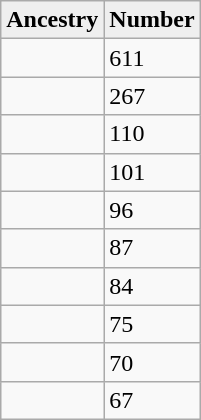<table style="float: center;" class="wikitable">
<tr>
<th style="background:#efefef;">Ancestry</th>
<th style="background:#efefef;">Number</th>
</tr>
<tr>
<td></td>
<td>611</td>
</tr>
<tr>
<td></td>
<td>267</td>
</tr>
<tr>
<td></td>
<td>110</td>
</tr>
<tr>
<td></td>
<td>101</td>
</tr>
<tr>
<td></td>
<td>96</td>
</tr>
<tr>
<td></td>
<td>87</td>
</tr>
<tr>
<td></td>
<td>84</td>
</tr>
<tr>
<td></td>
<td>75</td>
</tr>
<tr>
<td></td>
<td>70</td>
</tr>
<tr>
<td></td>
<td>67</td>
</tr>
</table>
